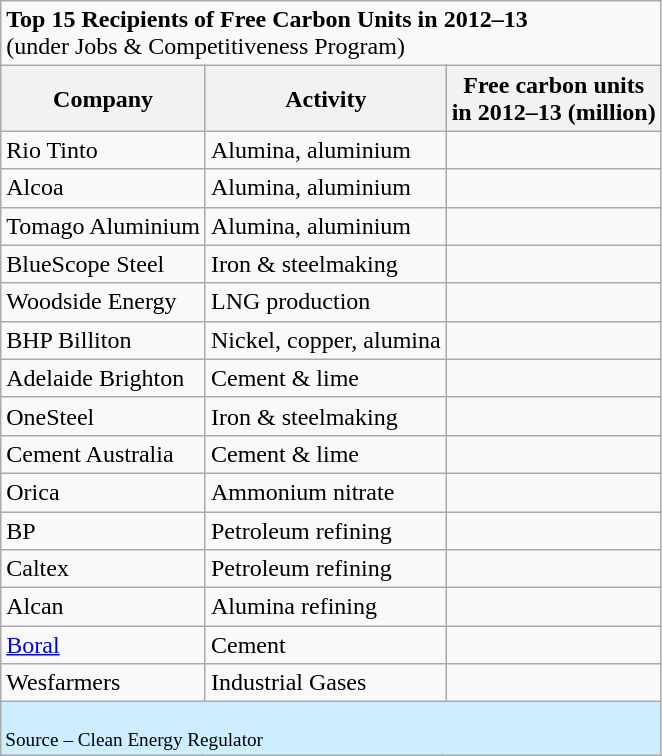<table class="wikitable">
<tr>
<td colspan="3" ; background:#cef; text-align:center;"><strong>Top 15 Recipients of Free Carbon Units in 2012–13</strong><br>(under Jobs & Competitiveness Program)</td>
</tr>
<tr>
<th>Company</th>
<th>Activity</th>
<th>Free carbon units<br>in 2012–13 (million)</th>
</tr>
<tr>
<td>Rio Tinto</td>
<td>Alumina, aluminium</td>
<td></td>
</tr>
<tr>
<td>Alcoa</td>
<td>Alumina, aluminium</td>
<td></td>
</tr>
<tr>
<td>Tomago Aluminium</td>
<td>Alumina, aluminium</td>
<td></td>
</tr>
<tr>
<td>BlueScope Steel</td>
<td>Iron & steelmaking</td>
<td></td>
</tr>
<tr>
<td>Woodside Energy</td>
<td>LNG production</td>
<td></td>
</tr>
<tr>
<td>BHP Billiton</td>
<td>Nickel, copper, alumina</td>
<td></td>
</tr>
<tr>
<td>Adelaide Brighton</td>
<td>Cement & lime</td>
<td></td>
</tr>
<tr>
<td>OneSteel</td>
<td>Iron & steelmaking</td>
<td></td>
</tr>
<tr>
<td>Cement Australia</td>
<td>Cement & lime</td>
<td></td>
</tr>
<tr>
<td>Orica</td>
<td>Ammonium nitrate</td>
<td></td>
</tr>
<tr>
<td>BP</td>
<td>Petroleum refining</td>
<td></td>
</tr>
<tr>
<td>Caltex</td>
<td>Petroleum refining</td>
<td></td>
</tr>
<tr>
<td>Alcan</td>
<td>Alumina refining</td>
<td></td>
</tr>
<tr>
<td><a href='#'>Boral</a></td>
<td>Cement</td>
<td></td>
</tr>
<tr>
<td>Wesfarmers</td>
<td>Industrial Gases</td>
<td></td>
</tr>
<tr>
<td colspan="3" style="font-size:80%; background:#cef; text-align:left;"><br>Source – Clean Energy Regulator</td>
</tr>
</table>
